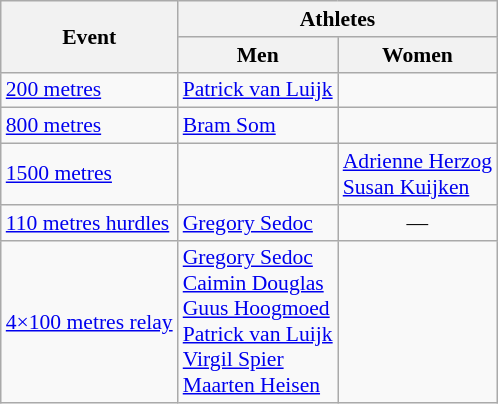<table class=wikitable style="font-size:90%">
<tr>
<th rowspan=2>Event</th>
<th colspan=2>Athletes</th>
</tr>
<tr>
<th>Men</th>
<th>Women</th>
</tr>
<tr>
<td><a href='#'>200 metres</a></td>
<td><a href='#'>Patrick van Luijk</a></td>
<td></td>
</tr>
<tr>
<td><a href='#'>800 metres</a></td>
<td><a href='#'>Bram Som</a></td>
<td></td>
</tr>
<tr>
<td><a href='#'>1500 metres</a></td>
<td></td>
<td><a href='#'>Adrienne Herzog</a><br><a href='#'>Susan Kuijken</a></td>
</tr>
<tr>
<td><a href='#'>110 metres hurdles</a></td>
<td><a href='#'>Gregory Sedoc</a></td>
<td align=center>—</td>
</tr>
<tr>
<td><a href='#'>4×100 metres relay</a></td>
<td><a href='#'>Gregory Sedoc</a><br><a href='#'>Caimin Douglas</a><br><a href='#'>Guus Hoogmoed</a><br><a href='#'>Patrick van Luijk</a><br><a href='#'>Virgil Spier</a><br><a href='#'>Maarten Heisen</a></td>
<td></td>
</tr>
</table>
